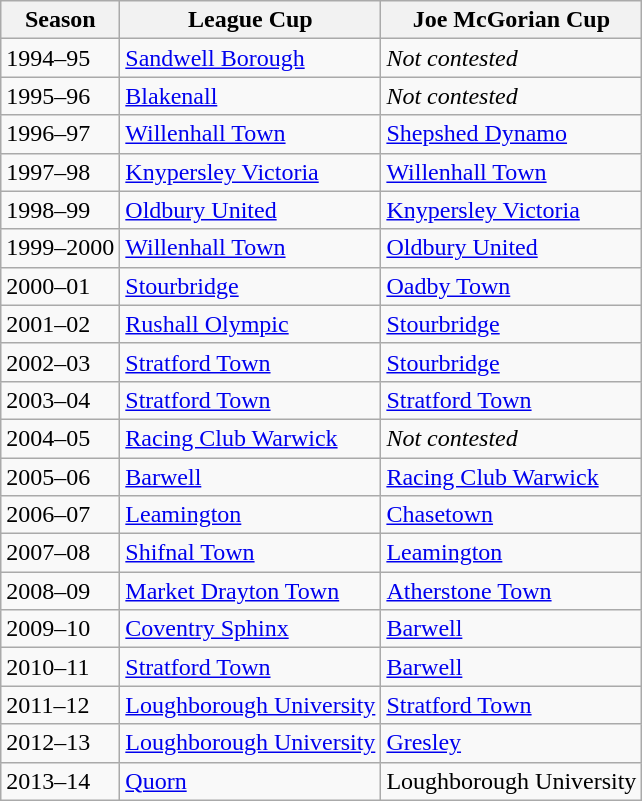<table class="wikitable" style="text-align: left">
<tr>
<th>Season</th>
<th>League Cup</th>
<th>Joe McGorian Cup</th>
</tr>
<tr>
<td>1994–95</td>
<td><a href='#'>Sandwell Borough</a></td>
<td><em>Not contested</em></td>
</tr>
<tr>
<td>1995–96</td>
<td><a href='#'>Blakenall</a></td>
<td><em>Not contested</em></td>
</tr>
<tr>
<td>1996–97</td>
<td><a href='#'>Willenhall Town</a></td>
<td><a href='#'>Shepshed Dynamo</a></td>
</tr>
<tr>
<td>1997–98</td>
<td><a href='#'>Knypersley Victoria</a></td>
<td><a href='#'>Willenhall Town</a></td>
</tr>
<tr>
<td>1998–99</td>
<td><a href='#'>Oldbury United</a></td>
<td><a href='#'>Knypersley Victoria</a></td>
</tr>
<tr>
<td>1999–2000</td>
<td><a href='#'>Willenhall Town</a></td>
<td><a href='#'>Oldbury United</a></td>
</tr>
<tr>
<td>2000–01</td>
<td><a href='#'>Stourbridge</a></td>
<td><a href='#'>Oadby Town</a></td>
</tr>
<tr>
<td>2001–02</td>
<td><a href='#'>Rushall Olympic</a></td>
<td><a href='#'>Stourbridge</a></td>
</tr>
<tr>
<td>2002–03</td>
<td><a href='#'>Stratford Town</a></td>
<td><a href='#'>Stourbridge</a></td>
</tr>
<tr>
<td>2003–04</td>
<td><a href='#'>Stratford Town</a></td>
<td><a href='#'>Stratford Town</a></td>
</tr>
<tr>
<td>2004–05</td>
<td><a href='#'>Racing Club Warwick</a></td>
<td><em>Not contested</em></td>
</tr>
<tr>
<td>2005–06</td>
<td><a href='#'>Barwell</a></td>
<td><a href='#'>Racing Club Warwick</a></td>
</tr>
<tr>
<td>2006–07</td>
<td><a href='#'>Leamington</a></td>
<td><a href='#'>Chasetown</a></td>
</tr>
<tr>
<td>2007–08</td>
<td><a href='#'>Shifnal Town</a></td>
<td><a href='#'>Leamington</a></td>
</tr>
<tr>
<td>2008–09</td>
<td><a href='#'>Market Drayton Town</a></td>
<td><a href='#'>Atherstone Town</a></td>
</tr>
<tr>
<td>2009–10</td>
<td><a href='#'>Coventry Sphinx</a></td>
<td><a href='#'>Barwell</a></td>
</tr>
<tr>
<td>2010–11</td>
<td><a href='#'>Stratford Town</a></td>
<td><a href='#'>Barwell</a></td>
</tr>
<tr>
<td>2011–12</td>
<td><a href='#'>Loughborough University</a></td>
<td><a href='#'>Stratford Town</a></td>
</tr>
<tr>
<td>2012–13</td>
<td><a href='#'>Loughborough University</a></td>
<td><a href='#'>Gresley</a></td>
</tr>
<tr>
<td>2013–14</td>
<td><a href='#'>Quorn</a></td>
<td>Loughborough University</td>
</tr>
</table>
